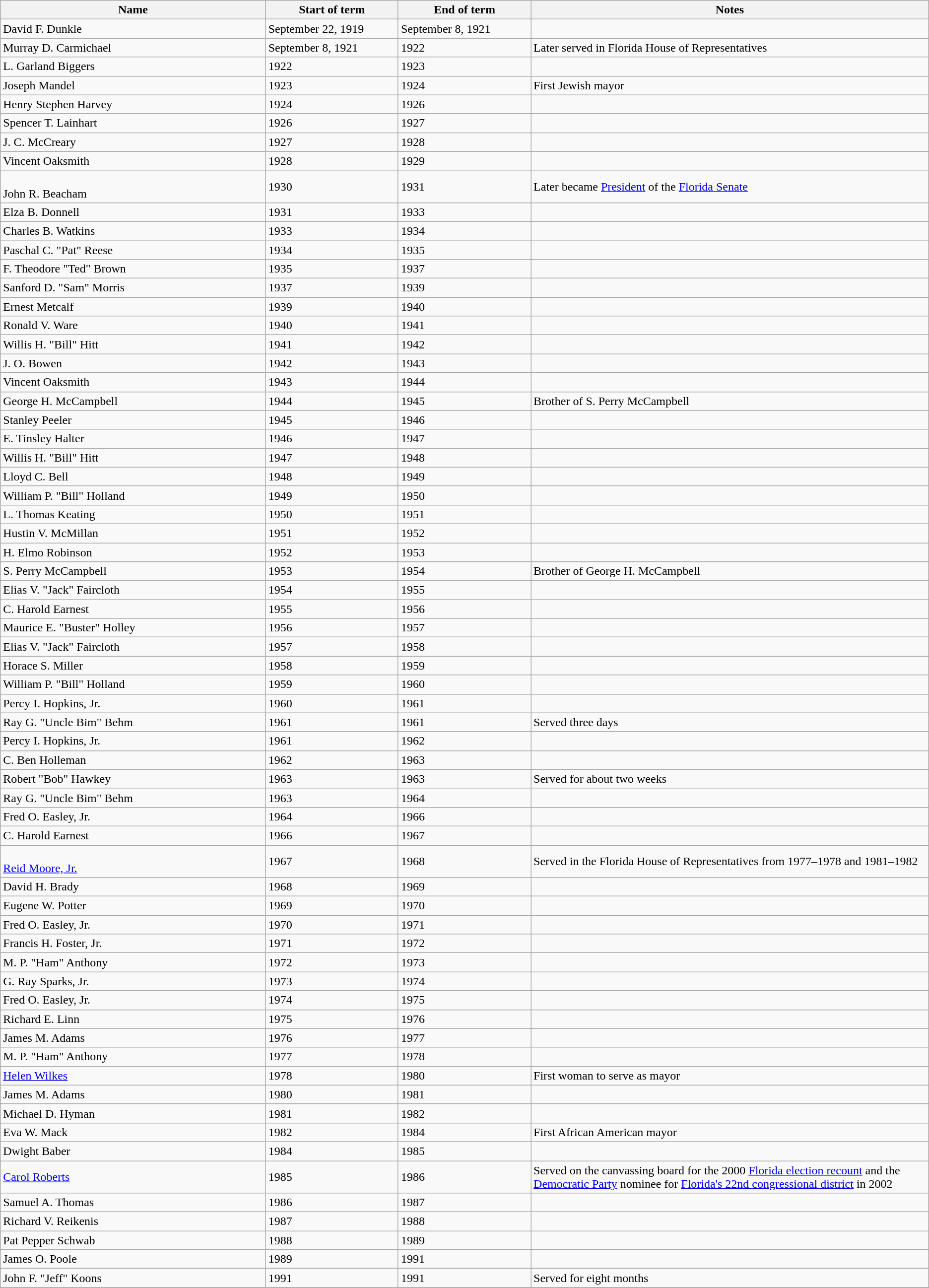<table class="wikitable">
<tr>
<th width="20%">Name</th>
<th width="10%">Start of term</th>
<th width="10%">End of term</th>
<th width="30%">Notes</th>
</tr>
<tr>
<td align=left nowrap>David F. Dunkle</td>
<td>September 22, 1919</td>
<td>September 8, 1921</td>
<td></td>
</tr>
<tr>
<td align=left nowrap>Murray D. Carmichael</td>
<td>September 8, 1921</td>
<td>1922</td>
<td>Later served in Florida House of Representatives</td>
</tr>
<tr>
<td align=left nowrap>L. Garland Biggers</td>
<td>1922</td>
<td>1923</td>
<td></td>
</tr>
<tr>
<td align=left nowrap>Joseph Mandel</td>
<td>1923</td>
<td>1924</td>
<td>First Jewish mayor</td>
</tr>
<tr>
<td align=left nowrap>Henry Stephen Harvey</td>
<td>1924</td>
<td>1926</td>
<td></td>
</tr>
<tr>
<td align=left nowrap>Spencer T. Lainhart</td>
<td>1926</td>
<td>1927</td>
<td></td>
</tr>
<tr>
<td align=left nowrap>J. C. McCreary</td>
<td>1927</td>
<td>1928</td>
<td></td>
</tr>
<tr>
<td align=left nowrap>Vincent Oaksmith</td>
<td>1928</td>
<td>1929</td>
<td></td>
</tr>
<tr>
<td align=left nowrap><br>John R. Beacham</td>
<td>1930</td>
<td>1931</td>
<td>Later became <a href='#'>President</a> of the <a href='#'>Florida Senate</a></td>
</tr>
<tr>
<td align=left nowrap>Elza B. Donnell</td>
<td>1931</td>
<td>1933</td>
<td></td>
</tr>
<tr>
<td align=left nowrap>Charles B. Watkins</td>
<td>1933</td>
<td>1934</td>
<td></td>
</tr>
<tr>
<td align=left nowrap>Paschal C. "Pat" Reese</td>
<td>1934</td>
<td>1935</td>
<td></td>
</tr>
<tr>
<td align=left nowrap>F. Theodore "Ted" Brown</td>
<td>1935</td>
<td>1937</td>
<td></td>
</tr>
<tr>
<td align=left nowrap>Sanford D. "Sam" Morris</td>
<td>1937</td>
<td>1939</td>
<td></td>
</tr>
<tr>
<td align=left nowrap>Ernest Metcalf</td>
<td>1939</td>
<td>1940</td>
<td></td>
</tr>
<tr>
<td align=left nowrap>Ronald V. Ware</td>
<td>1940</td>
<td>1941</td>
<td></td>
</tr>
<tr>
<td align=left nowrap>Willis H. "Bill" Hitt</td>
<td>1941</td>
<td>1942</td>
<td></td>
</tr>
<tr>
<td align=left nowrap>J. O. Bowen</td>
<td>1942</td>
<td>1943</td>
<td></td>
</tr>
<tr>
<td align=left nowrap>Vincent Oaksmith</td>
<td>1943</td>
<td>1944</td>
<td></td>
</tr>
<tr>
<td align=left nowrap>George H. McCampbell</td>
<td>1944</td>
<td>1945</td>
<td>Brother of S. Perry McCampbell</td>
</tr>
<tr>
<td align=left nowrap>Stanley Peeler</td>
<td>1945</td>
<td>1946</td>
<td></td>
</tr>
<tr>
<td align=left nowrap>E. Tinsley Halter</td>
<td>1946</td>
<td>1947</td>
<td></td>
</tr>
<tr>
<td align=left nowrap>Willis H. "Bill" Hitt</td>
<td>1947</td>
<td>1948</td>
<td></td>
</tr>
<tr>
<td align=left nowrap>Lloyd C. Bell</td>
<td>1948</td>
<td>1949</td>
<td></td>
</tr>
<tr>
<td align=left nowrap>William P. "Bill" Holland</td>
<td>1949</td>
<td>1950</td>
<td></td>
</tr>
<tr>
<td align=left nowrap>L. Thomas Keating</td>
<td>1950</td>
<td>1951</td>
<td></td>
</tr>
<tr>
<td align=left nowrap>Hustin V. McMillan</td>
<td>1951</td>
<td>1952</td>
<td></td>
</tr>
<tr>
<td align=left nowrap>H. Elmo Robinson</td>
<td>1952</td>
<td>1953</td>
<td></td>
</tr>
<tr>
<td align=left nowrap>S. Perry McCampbell</td>
<td>1953</td>
<td>1954</td>
<td>Brother of George H. McCampbell</td>
</tr>
<tr>
<td align=left nowrap>Elias V. "Jack" Faircloth</td>
<td>1954</td>
<td>1955</td>
<td></td>
</tr>
<tr>
<td align=left nowrap>C. Harold Earnest</td>
<td>1955</td>
<td>1956</td>
<td></td>
</tr>
<tr>
<td align=left nowrap>Maurice E. "Buster" Holley</td>
<td>1956</td>
<td>1957</td>
<td></td>
</tr>
<tr>
<td align=left nowrap>Elias V. "Jack" Faircloth</td>
<td>1957</td>
<td>1958</td>
<td></td>
</tr>
<tr>
<td align=left nowrap>Horace S. Miller</td>
<td>1958</td>
<td>1959</td>
<td></td>
</tr>
<tr>
<td align=left nowrap>William P. "Bill" Holland</td>
<td>1959</td>
<td>1960</td>
<td></td>
</tr>
<tr>
<td align=left nowrap>Percy I. Hopkins, Jr.</td>
<td>1960</td>
<td>1961</td>
<td></td>
</tr>
<tr>
<td align=left nowrap>Ray G. "Uncle Bim" Behm</td>
<td>1961</td>
<td>1961</td>
<td>Served three days</td>
</tr>
<tr>
<td align=left nowrap>Percy I. Hopkins, Jr.</td>
<td>1961</td>
<td>1962</td>
<td></td>
</tr>
<tr>
<td align=left nowrap>C. Ben Holleman</td>
<td>1962</td>
<td>1963</td>
<td></td>
</tr>
<tr>
<td align=left nowrap>Robert "Bob" Hawkey</td>
<td>1963</td>
<td>1963</td>
<td>Served for about two weeks</td>
</tr>
<tr>
<td align=left nowrap>Ray G. "Uncle Bim" Behm</td>
<td>1963</td>
<td>1964</td>
<td></td>
</tr>
<tr>
<td align=left nowrap>Fred O. Easley, Jr.</td>
<td>1964</td>
<td>1966</td>
<td></td>
</tr>
<tr>
<td align=left nowrap>C. Harold Earnest</td>
<td>1966</td>
<td>1967</td>
<td></td>
</tr>
<tr>
<td align=left nowrap><br><a href='#'>Reid Moore, Jr.</a></td>
<td>1967</td>
<td>1968</td>
<td>Served in the Florida House of Representatives from 1977–1978 and 1981–1982</td>
</tr>
<tr>
<td align=left nowrap> David H. Brady</td>
<td>1968</td>
<td>1969</td>
<td></td>
</tr>
<tr>
<td align=left nowrap>Eugene W. Potter</td>
<td>1969</td>
<td>1970</td>
<td></td>
</tr>
<tr>
<td align=left nowrap>Fred O. Easley, Jr.</td>
<td>1970</td>
<td>1971</td>
<td></td>
</tr>
<tr>
<td align=left nowrap>Francis H. Foster, Jr.</td>
<td>1971</td>
<td>1972</td>
<td></td>
</tr>
<tr>
<td align=left nowrap>M. P. "Ham" Anthony</td>
<td>1972</td>
<td>1973</td>
<td></td>
</tr>
<tr>
<td align=left nowrap>G. Ray Sparks, Jr.</td>
<td>1973</td>
<td>1974</td>
<td></td>
</tr>
<tr>
<td align=left nowrap>Fred O. Easley, Jr.</td>
<td>1974</td>
<td>1975</td>
<td></td>
</tr>
<tr>
<td align=left nowrap>Richard E. Linn</td>
<td>1975</td>
<td>1976</td>
<td></td>
</tr>
<tr>
<td align=left nowrap>James M. Adams</td>
<td>1976</td>
<td>1977</td>
<td></td>
</tr>
<tr>
<td align=left nowrap>M. P. "Ham" Anthony</td>
<td>1977</td>
<td>1978</td>
<td></td>
</tr>
<tr>
<td align=left nowrap><a href='#'>Helen Wilkes</a></td>
<td>1978</td>
<td>1980</td>
<td>First woman to serve as mayor</td>
</tr>
<tr>
<td align=left nowrap>James M. Adams</td>
<td>1980</td>
<td>1981</td>
<td></td>
</tr>
<tr>
<td align=left nowrap>Michael D. Hyman</td>
<td>1981</td>
<td>1982</td>
<td></td>
</tr>
<tr>
<td align=left nowrap>Eva W. Mack</td>
<td>1982</td>
<td>1984</td>
<td>First African American mayor</td>
</tr>
<tr>
<td align=left nowrap>Dwight Baber</td>
<td>1984</td>
<td>1985</td>
<td></td>
</tr>
<tr>
<td align=left nowrap><a href='#'>Carol Roberts</a></td>
<td>1985</td>
<td>1986</td>
<td>Served on the canvassing board for the 2000 <a href='#'>Florida election recount</a> and the <a href='#'>Democratic Party</a> nominee for <a href='#'>Florida's 22nd congressional district</a> in 2002</td>
</tr>
<tr>
<td align=left nowrap>Samuel A. Thomas</td>
<td>1986</td>
<td>1987</td>
<td></td>
</tr>
<tr>
<td align=left nowrap>Richard V. Reikenis</td>
<td>1987</td>
<td>1988</td>
<td></td>
</tr>
<tr>
<td align=left nowrap>Pat Pepper Schwab</td>
<td>1988</td>
<td>1989</td>
<td></td>
</tr>
<tr>
<td align=left nowrap>James O. Poole</td>
<td>1989</td>
<td>1991</td>
<td></td>
</tr>
<tr>
<td align=left nowrap>John F. "Jeff" Koons</td>
<td>1991</td>
<td>1991</td>
<td>Served for eight months</td>
</tr>
<tr>
</tr>
</table>
